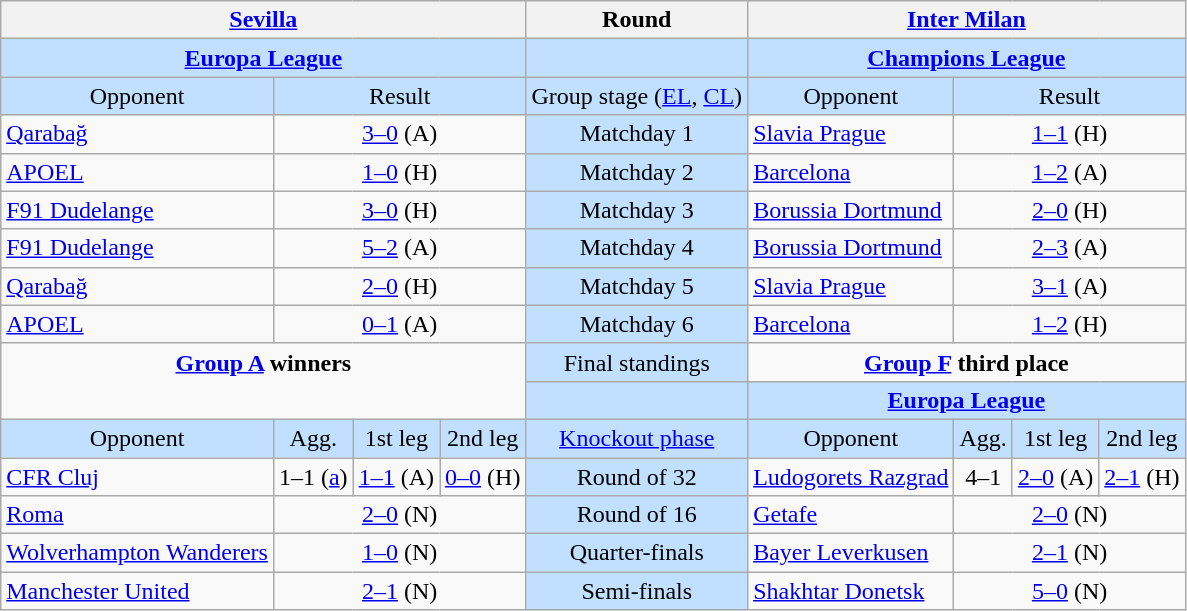<table class="wikitable" style="text-align:center">
<tr>
<th colspan="4"> <a href='#'>Sevilla</a></th>
<th>Round</th>
<th colspan="4"> <a href='#'>Inter Milan</a></th>
</tr>
<tr style="background:#C1E0FF">
<td colspan="4"><strong><a href='#'>Europa League</a></strong></td>
<td></td>
<td colspan="4"><strong><a href='#'>Champions League</a></strong></td>
</tr>
<tr style="background:#C1E0FF">
<td>Opponent</td>
<td colspan="3">Result</td>
<td>Group stage (<a href='#'>EL</a>, <a href='#'>CL</a>)</td>
<td>Opponent</td>
<td colspan="3">Result</td>
</tr>
<tr>
<td style="text-align:left"> <a href='#'>Qarabağ</a></td>
<td colspan="3"><a href='#'>3–0</a> (A)</td>
<td style="background:#C1E0FF">Matchday 1</td>
<td style="text-align:left"> <a href='#'>Slavia Prague</a></td>
<td colspan="3"><a href='#'>1–1</a> (H)</td>
</tr>
<tr>
<td style="text-align:left"> <a href='#'>APOEL</a></td>
<td colspan="3"><a href='#'>1–0</a> (H)</td>
<td style="background:#C1E0FF">Matchday 2</td>
<td style="text-align:left"> <a href='#'>Barcelona</a></td>
<td colspan="3"><a href='#'>1–2</a> (A)</td>
</tr>
<tr>
<td style="text-align:left"> <a href='#'>F91 Dudelange</a></td>
<td colspan="3"><a href='#'>3–0</a> (H)</td>
<td style="background:#C1E0FF">Matchday 3</td>
<td style="text-align:left"> <a href='#'>Borussia Dortmund</a></td>
<td colspan="3"><a href='#'>2–0</a> (H)</td>
</tr>
<tr>
<td style="text-align:left"> <a href='#'>F91 Dudelange</a></td>
<td colspan="3"><a href='#'>5–2</a> (A)</td>
<td style="background:#C1E0FF">Matchday 4</td>
<td style="text-align:left"> <a href='#'>Borussia Dortmund</a></td>
<td colspan="3"><a href='#'>2–3</a> (A)</td>
</tr>
<tr>
<td style="text-align:left"> <a href='#'>Qarabağ</a></td>
<td colspan="3"><a href='#'>2–0</a> (H)</td>
<td style="background:#C1E0FF">Matchday 5</td>
<td style="text-align:left"> <a href='#'>Slavia Prague</a></td>
<td colspan="3"><a href='#'>3–1</a> (A)</td>
</tr>
<tr>
<td style="text-align:left"> <a href='#'>APOEL</a></td>
<td colspan="3"><a href='#'>0–1</a> (A)</td>
<td style="background:#C1E0FF">Matchday 6</td>
<td style="text-align:left"> <a href='#'>Barcelona</a></td>
<td colspan="3"><a href='#'>1–2</a> (H)</td>
</tr>
<tr>
<td colspan="4" rowspan="2" style="vertical-align:top"><strong><a href='#'>Group A</a> winners</strong><br></td>
<td style="background:#C1E0FF">Final standings</td>
<td colspan="4" style="vertical-align:top"><strong><a href='#'>Group F</a> third place</strong><br></td>
</tr>
<tr style="background:#C1E0FF">
<td></td>
<td colspan="4"><strong><a href='#'>Europa League</a></strong></td>
</tr>
<tr style="background:#C1E0FF">
<td>Opponent</td>
<td>Agg.</td>
<td>1st leg</td>
<td>2nd leg</td>
<td><a href='#'>Knockout phase</a></td>
<td>Opponent</td>
<td>Agg.</td>
<td>1st leg</td>
<td>2nd leg</td>
</tr>
<tr>
<td style="text-align:left"> <a href='#'>CFR Cluj</a></td>
<td>1–1 (<a href='#'>a</a>)</td>
<td><a href='#'>1–1</a> (A)</td>
<td><a href='#'>0–0</a> (H)</td>
<td style="background:#C1E0FF">Round of 32</td>
<td style="text-align:left"> <a href='#'>Ludogorets Razgrad</a></td>
<td>4–1</td>
<td><a href='#'>2–0</a> (A)</td>
<td><a href='#'>2–1</a> (H)</td>
</tr>
<tr>
<td style="text-align:left"> <a href='#'>Roma</a></td>
<td colspan="3"><a href='#'>2–0</a> (N)</td>
<td style="background:#C1E0FF">Round of 16</td>
<td style="text-align:left"> <a href='#'>Getafe</a></td>
<td colspan="3"><a href='#'>2–0</a> (N)</td>
</tr>
<tr>
<td style="text-align:left"> <a href='#'>Wolverhampton Wanderers</a></td>
<td colspan="3"><a href='#'>1–0</a> (N)</td>
<td style="background:#C1E0FF">Quarter-finals</td>
<td style="text-align:left"> <a href='#'>Bayer Leverkusen</a></td>
<td colspan="3"><a href='#'>2–1</a> (N)</td>
</tr>
<tr>
<td style="text-align:left"> <a href='#'>Manchester United</a></td>
<td colspan="3"><a href='#'>2–1</a> (N)</td>
<td style="background:#C1E0FF">Semi-finals</td>
<td style="text-align:left"> <a href='#'>Shakhtar Donetsk</a></td>
<td colspan="3"><a href='#'>5–0</a> (N)</td>
</tr>
</table>
